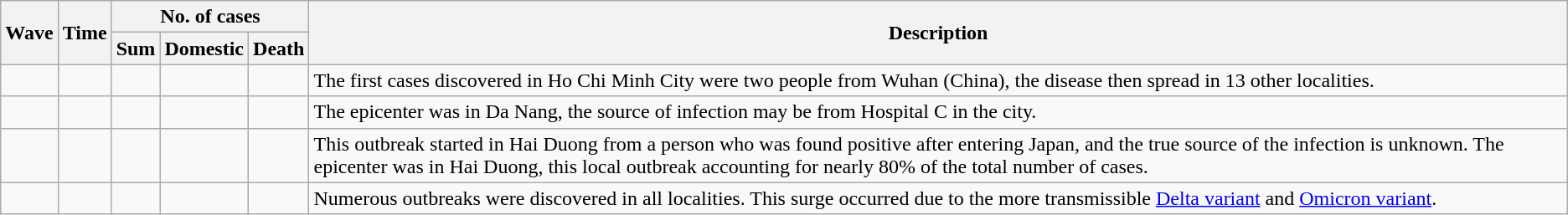<table class="wikitable sortable mw-collapsible">
<tr>
<th rowspan = 2>Wave</th>
<th rowspan = 2>Time</th>
<th colspan = 3>No. of cases</th>
<th rowspan = 2>Description</th>
</tr>
<tr>
<th>Sum</th>
<th>Domestic</th>
<th>Death</th>
</tr>
<tr>
<td></td></td>
<td></td>
<td></td>
<td></td>
<td></td>
<td>The first cases discovered in Ho Chi Minh City were two people from Wuhan (China), the disease then spread in 13 other localities.</td>
</tr>
<tr>
<td></td></td>
<td></td>
<td></td>
<td></td>
<td></td>
<td>The epicenter was in Da Nang, the source of infection may be from Hospital C in the city.</td>
</tr>
<tr>
<td></td></td>
<td></td>
<td></td>
<td></td>
<td></td>
<td>This outbreak started in Hai Duong from a person who was found positive after entering Japan, and the true source of the infection is unknown. The epicenter was in Hai Duong, this local outbreak accounting for nearly 80% of the total number of cases.</td>
</tr>
<tr>
<td></td></td>
<td></td>
<td></td>
<td></td>
<td></td>
<td>Numerous outbreaks were discovered in all localities. This surge occurred due to the more transmissible <a href='#'>Delta variant</a> and <a href='#'>Omicron variant</a>.</td>
</tr>
</table>
